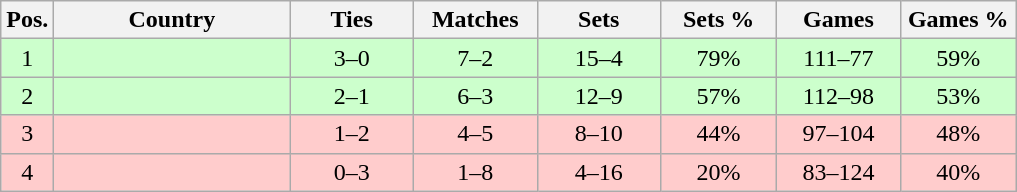<table class="wikitable nowrap" style=text-align:center>
<tr>
<th>Pos.</th>
<th width=150>Country</th>
<th width=75>Ties</th>
<th width=75>Matches</th>
<th width=75>Sets</th>
<th width=70>Sets %</th>
<th width=75>Games</th>
<th width=70>Games %</th>
</tr>
<tr bgcolor=ccffcc>
<td>1</td>
<td align=left></td>
<td>3–0</td>
<td>7–2</td>
<td>15–4</td>
<td>79%</td>
<td>111–77</td>
<td>59%</td>
</tr>
<tr bgcolor=ccffcc>
<td>2</td>
<td align=left></td>
<td>2–1</td>
<td>6–3</td>
<td>12–9</td>
<td>57%</td>
<td>112–98</td>
<td>53%</td>
</tr>
<tr bgcolor=ffcccc>
<td>3</td>
<td align=left></td>
<td>1–2</td>
<td>4–5</td>
<td>8–10</td>
<td>44%</td>
<td>97–104</td>
<td>48%</td>
</tr>
<tr bgcolor=ffcccc>
<td>4</td>
<td align=left></td>
<td>0–3</td>
<td>1–8</td>
<td>4–16</td>
<td>20%</td>
<td>83–124</td>
<td>40%</td>
</tr>
</table>
